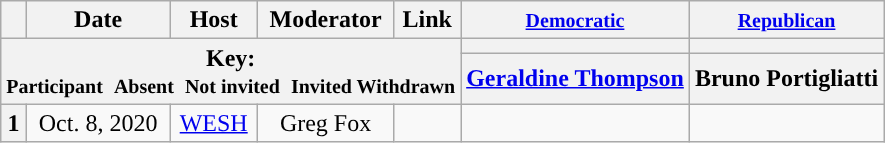<table class="wikitable" style="text-align:center;">
<tr>
<th scope="col"></th>
<th scope="col">Date</th>
<th scope="col">Host</th>
<th scope="col">Moderator</th>
<th scope="col">Link</th>
<th scope="col"><small><a href='#'>Democratic</a></small></th>
<th scope="col"><small><a href='#'>Republican</a></small></th>
</tr>
<tr>
<th colspan="5" rowspan="2">Key:<br> <small>Participant </small>  <small>Absent </small>  <small>Not invited </small>  <small>Invited  Withdrawn</small></th>
<th scope="col" style="background:"></th>
<th scope="col" style="background:"></th>
</tr>
<tr>
<th scope="col"><a href='#'>Geraldine Thompson</a></th>
<th scope="col">Bruno Portigliatti</th>
</tr>
<tr>
<th>1</th>
<td style="white-space:nowrap;">Oct. 8, 2020</td>
<td style="white-space:nowrap;"><a href='#'>WESH</a></td>
<td style="white-space:nowrap;">Greg Fox</td>
<td style="white-space:nowrap;"></td>
<td></td>
<td></td>
</tr>
</table>
